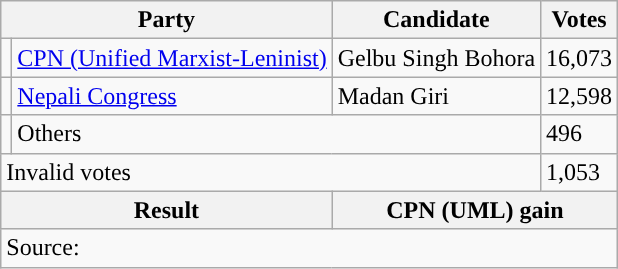<table class="wikitable">
<tr>
<th colspan="2">Party</th>
<th>Candidate</th>
<th>Votes</th>
</tr>
<tr>
<td style="background-color:"></td>
<td><a href='#'>CPN (Unified Marxist-Leninist)</a></td>
<td>Gelbu Singh Bohora</td>
<td>16,073</td>
</tr>
<tr>
<td style="background-color:"></td>
<td><a href='#'>Nepali Congress</a></td>
<td>Madan Giri</td>
<td>12,598</td>
</tr>
<tr>
<td></td>
<td colspan="2">Others</td>
<td>496</td>
</tr>
<tr>
<td colspan="3">Invalid votes</td>
<td>1,053</td>
</tr>
<tr>
<th colspan="2">Result</th>
<th colspan="2">CPN (UML) gain</th>
</tr>
<tr>
<td colspan="4">Source: </td>
</tr>
</table>
